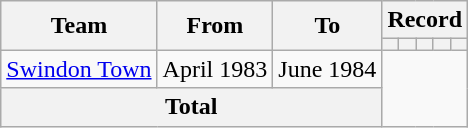<table class=wikitable style="text-align: center">
<tr>
<th rowspan=2>Team</th>
<th rowspan=2>From</th>
<th rowspan=2>To</th>
<th colspan=5>Record</th>
</tr>
<tr>
<th></th>
<th></th>
<th></th>
<th></th>
<th></th>
</tr>
<tr>
<td align=left><a href='#'>Swindon Town</a></td>
<td align=left>April 1983</td>
<td align=left>June 1984<br></td>
</tr>
<tr>
<th colspan=3>Total<br></th>
</tr>
</table>
